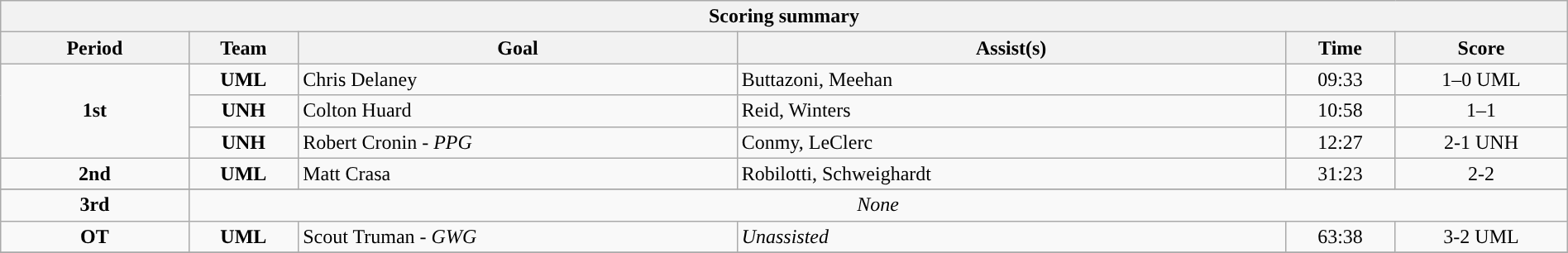<table style="width:100%;" class="wikitable">
<tr>
<th colspan=6>Scoring summary</th>
</tr>
<tr>
<th style="width:12%;">Period</th>
<th style="width:7%;">Team</th>
<th style="width:28%;">Goal</th>
<th style="width:35%;">Assist(s)</th>
<th style="width:7%;">Time</th>
<th style="width:11%;">Score</th>
</tr>
<tr>
<td style="text-align:center;" rowspan="3"><strong>1st</strong></td>
<td align=center><strong>UML</strong></td>
<td>Chris Delaney</td>
<td>Buttazoni, Meehan</td>
<td align=center>09:33</td>
<td align=center>1–0 UML</td>
</tr>
<tr>
<td align=center><strong>UNH</strong></td>
<td>Colton Huard</td>
<td>Reid, Winters</td>
<td align=center>10:58</td>
<td align=center>1–1</td>
</tr>
<tr>
<td align=center><strong>UNH</strong></td>
<td>Robert Cronin - <em>PPG</em></td>
<td>Conmy, LeClerc</td>
<td align=center>12:27</td>
<td align=center>2-1 UNH</td>
</tr>
<tr>
<td style="text-align:center;" rowspan="1"><strong>2nd</strong></td>
<td align=center><strong>UML</strong></td>
<td>Matt Crasa</td>
<td>Robilotti, Schweighardt</td>
<td align=center>31:23</td>
<td align=center>2-2</td>
</tr>
<tr>
</tr>
<tr>
<td style="text-align:center;" rowspan="1"><strong>3rd</strong></td>
<td style="text-align:center;" colspan="5"><em>None</em></td>
</tr>
<tr>
<td style="text-align:center;" rowspan="1"><strong>OT</strong></td>
<td align=center><strong>UML</strong></td>
<td>Scout Truman - <em>GWG</em></td>
<td><em>Unassisted</em></td>
<td align=center>63:38</td>
<td align=center>3-2 UML</td>
</tr>
<tr>
</tr>
</table>
